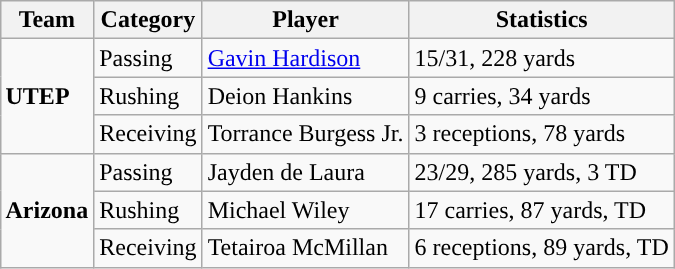<table class="wikitable" style="float: right;">
<tr>
<th>Team</th>
<th>Category</th>
<th>Player</th>
<th>Statistics</th>
</tr>
<tr>
<td rowspan=3><strong>UTEP</strong></td>
<td>Passing</td>
<td><a href='#'>Gavin Hardison</a></td>
<td>15/31, 228 yards</td>
</tr>
<tr>
<td>Rushing</td>
<td>Deion Hankins</td>
<td>9 carries, 34 yards</td>
</tr>
<tr>
<td>Receiving</td>
<td>Torrance Burgess Jr.</td>
<td>3 receptions, 78 yards</td>
</tr>
<tr>
<td rowspan=3><strong>Arizona</strong></td>
<td>Passing</td>
<td>Jayden de Laura</td>
<td>23/29, 285 yards, 3 TD</td>
</tr>
<tr>
<td>Rushing</td>
<td>Michael Wiley</td>
<td>17 carries, 87 yards, TD</td>
</tr>
<tr>
<td>Receiving</td>
<td>Tetairoa McMillan</td>
<td>6 receptions, 89 yards, TD</td>
</tr>
</table>
